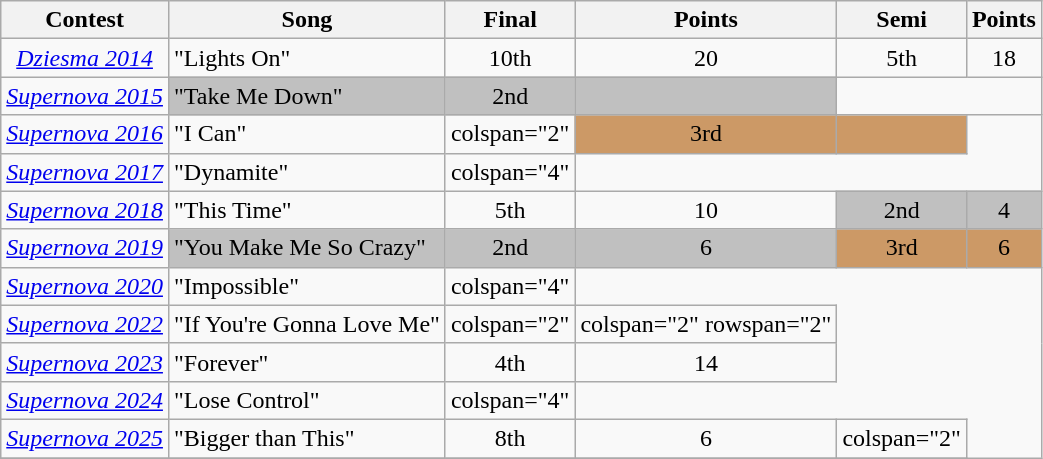<table class="wikitable sortable plainrowheaders">
<tr>
<th scope="col">Contest</th>
<th scope="col">Song</th>
<th scope="col" data-sort-type="number">Final</th>
<th scope="col" data-sort-type="number">Points</th>
<th scope="col" data-sort-type="number">Semi</th>
<th scope="col" data-sort-type="number">Points</th>
</tr>
<tr>
<td scope="row" style="text-align:center"><em><a href='#'>Dziesma 2014</a></em></td>
<td>"Lights On"</td>
<td align=center>10th</td>
<td align=center>20</td>
<td align=center>5th</td>
<td align=center>18</td>
</tr>
<tr>
<td scope="row" style="text-align:center" style="background:silver;"><em><a href='#'>Supernova 2015</a></em></td>
<td style="background:silver;">"Take Me Down"</td>
<td align=center style="background:silver;">2nd</td>
<td align=center style="background:silver;"></td>
<td colspan="2" align=center></td>
</tr>
<tr>
<td scope="row" style="text-align:center"><em><a href='#'>Supernova 2016</a></em></td>
<td>"I Can"</td>
<td>colspan="2" </td>
<td align=center style="background:#c96;">3rd</td>
<td align=center style="background:#c96;"></td>
</tr>
<tr>
<td scope="row" style="text-align:center"><em><a href='#'>Supernova 2017</a></em></td>
<td>"Dynamite"</td>
<td>colspan="4" </td>
</tr>
<tr>
<td scope="row" style="text-align:center"><em><a href='#'>Supernova 2018</a></em></td>
<td>"This Time"</td>
<td align=center>5th</td>
<td align=center>10</td>
<td align=center style="background:silver;">2nd</td>
<td align=center style="background:silver;">4</td>
</tr>
<tr>
<td scope="row" style="text-align:center" style="background:silver;"><em><a href='#'>Supernova 2019</a></em></td>
<td style="background:silver;">"You Make Me So Crazy"</td>
<td align=center style="background:silver;">2nd</td>
<td align=center style="background:silver;">6</td>
<td align=center style="background:#c96;">3rd</td>
<td align=center style="background:#c96;">6</td>
</tr>
<tr>
<td scope="row" style="text-align:center"><em><a href='#'>Supernova 2020</a></em></td>
<td>"Impossible"</td>
<td>colspan="4" </td>
</tr>
<tr>
<td scope="row" style="text-align:center"><em><a href='#'>Supernova 2022</a></em></td>
<td>"If You're Gonna Love Me"</td>
<td>colspan="2" </td>
<td>colspan="2" rowspan="2" </td>
</tr>
<tr>
<td scope="row" style="text-align:center"><em><a href='#'>Supernova 2023</a></em></td>
<td>"Forever"</td>
<td align=center>4th</td>
<td align=center>14</td>
</tr>
<tr>
<td scope="row" style="text-align:center"><em><a href='#'>Supernova 2024</a></em></td>
<td>"Lose Control"</td>
<td>colspan="4" </td>
</tr>
<tr>
<td scope="row" style="text-align:center"><em><a href='#'>Supernova 2025</a></em></td>
<td>"Bigger than This"</td>
<td align=center>8th</td>
<td align=center>6</td>
<td>colspan="2" </td>
</tr>
<tr>
</tr>
</table>
